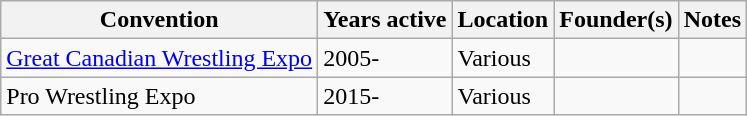<table class="sortable wikitable">
<tr>
<th>Convention</th>
<th>Years active</th>
<th>Location</th>
<th>Founder(s)</th>
<th>Notes</th>
</tr>
<tr>
<td><a href='#'>Great Canadian Wrestling Expo</a></td>
<td>2005-</td>
<td>Various</td>
<td></td>
<td></td>
</tr>
<tr>
<td>Pro Wrestling Expo</td>
<td>2015-</td>
<td>Various</td>
<td></td>
<td></td>
</tr>
</table>
